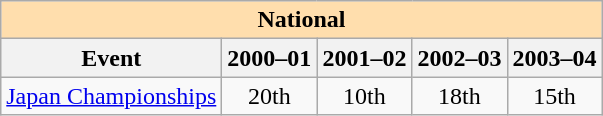<table class="wikitable" style="text-align:center">
<tr>
<th style="background-color: #ffdead; " colspan=5 align=center>National</th>
</tr>
<tr>
<th>Event</th>
<th>2000–01</th>
<th>2001–02</th>
<th>2002–03</th>
<th>2003–04</th>
</tr>
<tr>
<td align=left><a href='#'>Japan Championships</a></td>
<td>20th</td>
<td>10th</td>
<td>18th</td>
<td>15th</td>
</tr>
</table>
